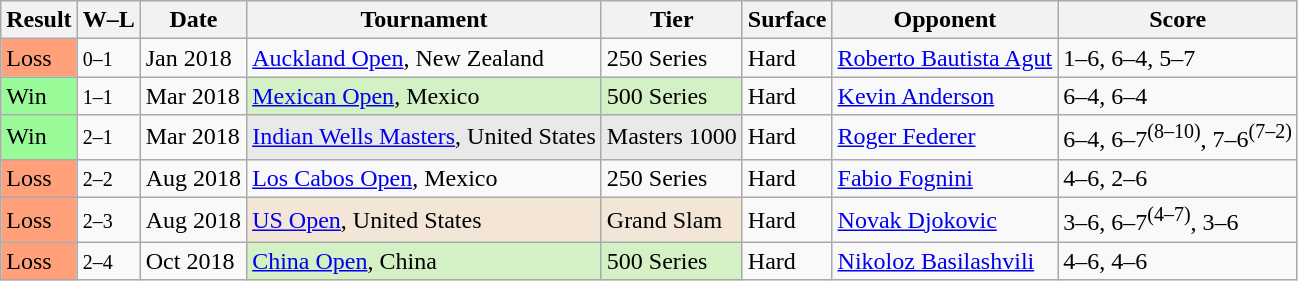<table class="sortable wikitable">
<tr>
<th>Result</th>
<th class="unsortable">W–L</th>
<th>Date</th>
<th>Tournament</th>
<th>Tier</th>
<th>Surface</th>
<th>Opponent</th>
<th class="unsortable">Score</th>
</tr>
<tr>
<td bgcolor=FFA07A>Loss</td>
<td><small>0–1</small></td>
<td>Jan 2018</td>
<td><a href='#'>Auckland Open</a>, New Zealand</td>
<td>250 Series</td>
<td>Hard</td>
<td> <a href='#'>Roberto Bautista Agut</a></td>
<td>1–6, 6–4, 5–7</td>
</tr>
<tr>
<td bgcolor=98FB98>Win</td>
<td><small>1–1</small></td>
<td>Mar 2018</td>
<td style="background:#d4f1c5;"><a href='#'>Mexican Open</a>, Mexico</td>
<td style="background:#d4f1c5;">500 Series</td>
<td>Hard</td>
<td> <a href='#'>Kevin Anderson</a></td>
<td>6–4, 6–4</td>
</tr>
<tr>
<td bgcolor=98FB98>Win</td>
<td><small>2–1</small></td>
<td>Mar 2018</td>
<td style="background:#e9e9e9;"><a href='#'>Indian Wells Masters</a>, United States</td>
<td style="background:#e9e9e9;">Masters 1000</td>
<td>Hard</td>
<td> <a href='#'>Roger Federer</a></td>
<td>6–4, 6–7<sup>(8–10)</sup>, 7–6<sup>(7–2)</sup></td>
</tr>
<tr>
<td bgcolor=FFA07A>Loss</td>
<td><small>2–2</small></td>
<td>Aug 2018</td>
<td><a href='#'>Los Cabos Open</a>, Mexico</td>
<td>250 Series</td>
<td>Hard</td>
<td> <a href='#'>Fabio Fognini</a></td>
<td>4–6, 2–6</td>
</tr>
<tr>
<td bgcolor=FFA07A>Loss</td>
<td><small>2–3</small></td>
<td>Aug 2018</td>
<td style="background:#f3e6d7;"><a href='#'>US Open</a>, United States</td>
<td style="background:#f3e6d7;">Grand Slam</td>
<td>Hard</td>
<td> <a href='#'>Novak Djokovic</a></td>
<td>3–6, 6–7<sup>(4–7)</sup>, 3–6</td>
</tr>
<tr>
<td bgcolor=FFA07A>Loss</td>
<td><small>2–4</small></td>
<td>Oct 2018</td>
<td style="background:#d4f1c5;"><a href='#'>China Open</a>, China</td>
<td style="background:#d4f1c5;">500 Series</td>
<td>Hard</td>
<td> <a href='#'>Nikoloz Basilashvili</a></td>
<td>4–6, 4–6</td>
</tr>
</table>
